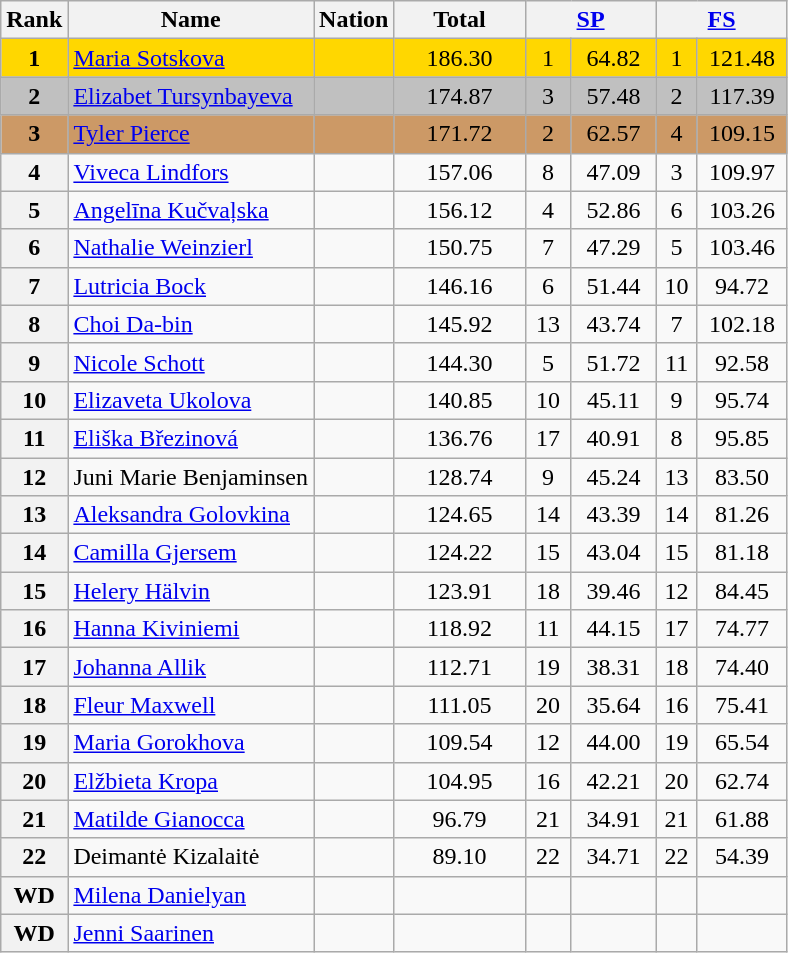<table class="wikitable sortable">
<tr>
<th>Rank</th>
<th>Name</th>
<th>Nation</th>
<th width="80px">Total</th>
<th colspan="2" width="80px"><a href='#'>SP</a></th>
<th colspan="2" width="80px"><a href='#'>FS</a></th>
</tr>
<tr bgcolor="gold">
<td align="center"><strong>1</strong></td>
<td><a href='#'>Maria Sotskova</a></td>
<td></td>
<td align="center">186.30</td>
<td align="center">1</td>
<td align="center">64.82</td>
<td align="center">1</td>
<td align="center">121.48</td>
</tr>
<tr bgcolor="silver">
<td align="center"><strong>2</strong></td>
<td><a href='#'>Elizabet Tursynbayeva</a></td>
<td></td>
<td align="center">174.87</td>
<td align="center">3</td>
<td align="center">57.48</td>
<td align="center">2</td>
<td align="center">117.39</td>
</tr>
<tr bgcolor="cc9966">
<td align="center"><strong>3</strong></td>
<td><a href='#'>Tyler Pierce</a></td>
<td></td>
<td align="center">171.72</td>
<td align="center">2</td>
<td align="center">62.57</td>
<td align="center">4</td>
<td align="center">109.15</td>
</tr>
<tr>
<th>4</th>
<td><a href='#'>Viveca Lindfors</a></td>
<td></td>
<td align="center">157.06</td>
<td align="center">8</td>
<td align="center">47.09</td>
<td align="center">3</td>
<td align="center">109.97</td>
</tr>
<tr>
<th>5</th>
<td><a href='#'>Angelīna Kučvaļska</a></td>
<td></td>
<td align="center">156.12</td>
<td align="center">4</td>
<td align="center">52.86</td>
<td align="center">6</td>
<td align="center">103.26</td>
</tr>
<tr>
<th>6</th>
<td><a href='#'>Nathalie Weinzierl</a></td>
<td></td>
<td align="center">150.75</td>
<td align="center">7</td>
<td align="center">47.29</td>
<td align="center">5</td>
<td align="center">103.46</td>
</tr>
<tr>
<th>7</th>
<td><a href='#'>Lutricia Bock</a></td>
<td></td>
<td align="center">146.16</td>
<td align="center">6</td>
<td align="center">51.44</td>
<td align="center">10</td>
<td align="center">94.72</td>
</tr>
<tr>
<th>8</th>
<td><a href='#'>Choi Da-bin</a></td>
<td></td>
<td align="center">145.92</td>
<td align="center">13</td>
<td align="center">43.74</td>
<td align="center">7</td>
<td align="center">102.18</td>
</tr>
<tr>
<th>9</th>
<td><a href='#'>Nicole Schott</a></td>
<td></td>
<td align="center">144.30</td>
<td align="center">5</td>
<td align="center">51.72</td>
<td align="center">11</td>
<td align="center">92.58</td>
</tr>
<tr>
<th>10</th>
<td><a href='#'>Elizaveta Ukolova</a></td>
<td></td>
<td align="center">140.85</td>
<td align="center">10</td>
<td align="center">45.11</td>
<td align="center">9</td>
<td align="center">95.74</td>
</tr>
<tr>
<th>11</th>
<td><a href='#'>Eliška Březinová</a></td>
<td></td>
<td align="center">136.76</td>
<td align="center">17</td>
<td align="center">40.91</td>
<td align="center">8</td>
<td align="center">95.85</td>
</tr>
<tr>
<th>12</th>
<td>Juni Marie Benjaminsen</td>
<td></td>
<td align="center">128.74</td>
<td align="center">9</td>
<td align="center">45.24</td>
<td align="center">13</td>
<td align="center">83.50</td>
</tr>
<tr>
<th>13</th>
<td><a href='#'>Aleksandra Golovkina</a></td>
<td></td>
<td align="center">124.65</td>
<td align="center">14</td>
<td align="center">43.39</td>
<td align="center">14</td>
<td align="center">81.26</td>
</tr>
<tr>
<th>14</th>
<td><a href='#'>Camilla Gjersem</a></td>
<td></td>
<td align="center">124.22</td>
<td align="center">15</td>
<td align="center">43.04</td>
<td align="center">15</td>
<td align="center">81.18</td>
</tr>
<tr>
<th>15</th>
<td><a href='#'>Helery Hälvin</a></td>
<td></td>
<td align="center">123.91</td>
<td align="center">18</td>
<td align="center">39.46</td>
<td align="center">12</td>
<td align="center">84.45</td>
</tr>
<tr>
<th>16</th>
<td><a href='#'>Hanna Kiviniemi</a></td>
<td></td>
<td align="center">118.92</td>
<td align="center">11</td>
<td align="center">44.15</td>
<td align="center">17</td>
<td align="center">74.77</td>
</tr>
<tr>
<th>17</th>
<td><a href='#'>Johanna Allik</a></td>
<td></td>
<td align="center">112.71</td>
<td align="center">19</td>
<td align="center">38.31</td>
<td align="center">18</td>
<td align="center">74.40</td>
</tr>
<tr>
<th>18</th>
<td><a href='#'>Fleur Maxwell</a></td>
<td></td>
<td align="center">111.05</td>
<td align="center">20</td>
<td align="center">35.64</td>
<td align="center">16</td>
<td align="center">75.41</td>
</tr>
<tr>
<th>19</th>
<td><a href='#'>Maria Gorokhova</a></td>
<td></td>
<td align="center">109.54</td>
<td align="center">12</td>
<td align="center">44.00</td>
<td align="center">19</td>
<td align="center">65.54</td>
</tr>
<tr>
<th>20</th>
<td><a href='#'>Elžbieta Kropa</a></td>
<td></td>
<td align="center">104.95</td>
<td align="center">16</td>
<td align="center">42.21</td>
<td align="center">20</td>
<td align="center">62.74</td>
</tr>
<tr>
<th>21</th>
<td><a href='#'>Matilde Gianocca</a></td>
<td></td>
<td align="center">96.79</td>
<td align="center">21</td>
<td align="center">34.91</td>
<td align="center">21</td>
<td align="center">61.88</td>
</tr>
<tr>
<th>22</th>
<td>Deimantė Kizalaitė</td>
<td></td>
<td align="center">89.10</td>
<td align="center">22</td>
<td align="center">34.71</td>
<td align="center">22</td>
<td align="center">54.39</td>
</tr>
<tr>
<th>WD</th>
<td><a href='#'>Milena Danielyan</a></td>
<td></td>
<td align="center"></td>
<td align="center"></td>
<td align="center"></td>
<td align="center"></td>
<td align="center"></td>
</tr>
<tr>
<th>WD</th>
<td><a href='#'>Jenni Saarinen</a></td>
<td></td>
<td align="center"></td>
<td align="center"></td>
<td align="center"></td>
<td align="center"></td>
<td align="center"></td>
</tr>
</table>
